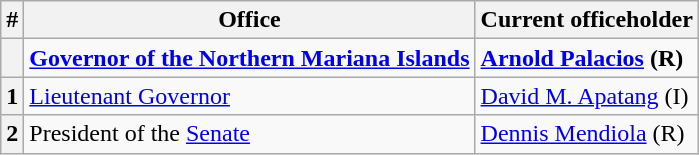<table class=wikitable>
<tr>
<th>#</th>
<th>Office</th>
<th>Current officeholder</th>
</tr>
<tr>
<th></th>
<td><strong><a href='#'>Governor of the Northern Mariana Islands</a></strong></td>
<td><strong><a href='#'>Arnold Palacios</a> (R)</strong></td>
</tr>
<tr>
<th>1</th>
<td><a href='#'>Lieutenant Governor</a></td>
<td><a href='#'>David M. Apatang</a> (I)</td>
</tr>
<tr>
<th>2</th>
<td>President of the <a href='#'>Senate</a></td>
<td><a href='#'>Dennis Mendiola</a> (R)</td>
</tr>
</table>
